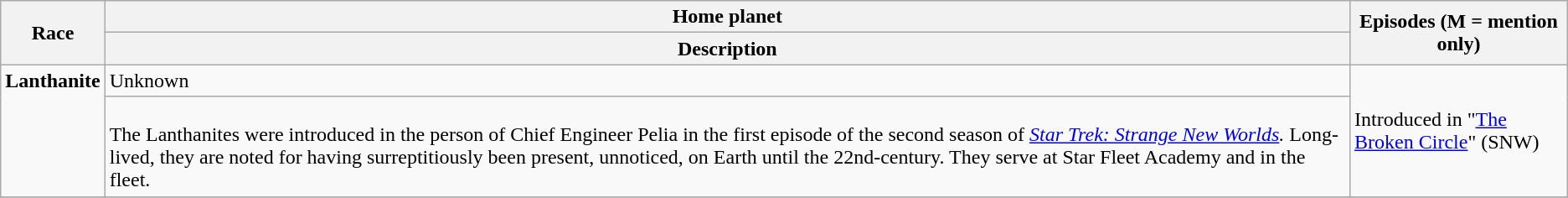<table class="wikitable">
<tr>
<th rowspan="2">Race</th>
<th>Home planet</th>
<th rowspan="2">Episodes (M = mention only)</th>
</tr>
<tr>
<th>Description</th>
</tr>
<tr>
<td rowspan="2" style="vertical-align: top;"><strong>Lanthanite</strong></td>
<td>Unknown</td>
<td rowspan="2">Introduced in "<a href='#'>The Broken Circle</a>" (SNW)</td>
</tr>
<tr>
<td><br>The Lanthanites were introduced in the person of Chief Engineer Pelia in the first episode of the second season of <em><a href='#'>Star Trek: Strange New Worlds</a>.</em> Long-lived, they are noted for having surreptitiously been present, unnoticed, on Earth until the 22nd-century. They serve at Star Fleet Academy and in the fleet.</td>
</tr>
<tr>
</tr>
</table>
